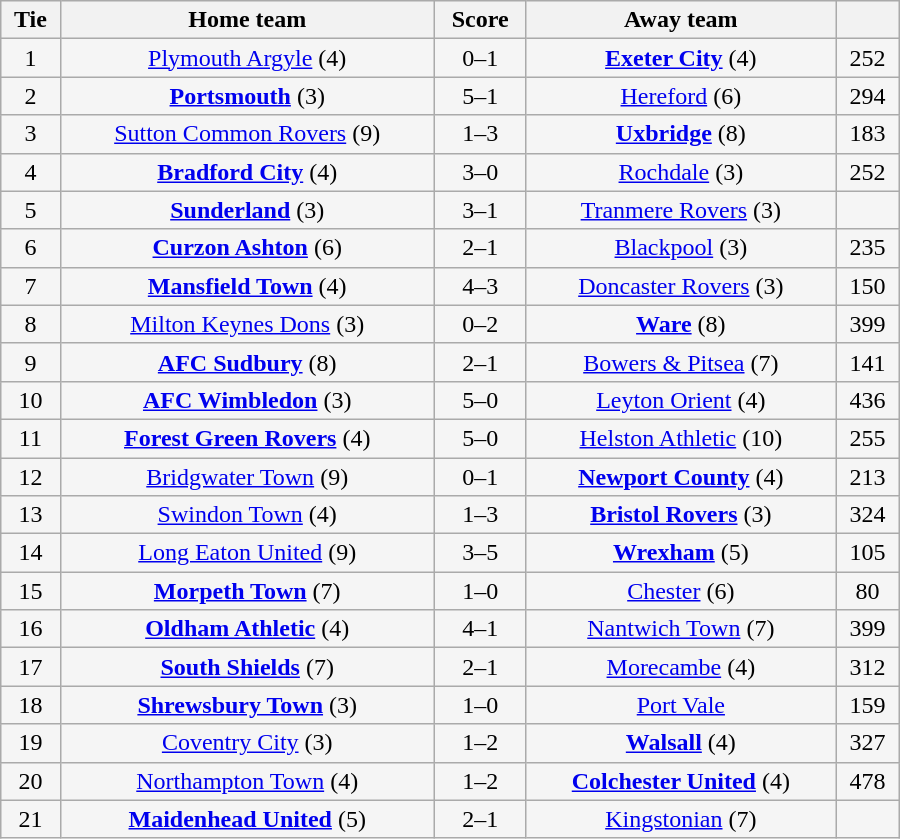<table class="wikitable" style="width: 600px; background:WhiteSmoke; text-align:center; font-size:100%">
<tr>
<th>Tie</th>
<th>Home team</th>
<th>Score</th>
<th>Away team</th>
<th></th>
</tr>
<tr>
<td>1</td>
<td><a href='#'>Plymouth Argyle</a> (4)</td>
<td>0–1</td>
<td><strong><a href='#'>Exeter City</a></strong> (4)</td>
<td>252</td>
</tr>
<tr>
<td>2</td>
<td><strong><a href='#'>Portsmouth</a></strong> (3)</td>
<td>5–1</td>
<td><a href='#'>Hereford</a> (6)</td>
<td>294</td>
</tr>
<tr>
<td>3</td>
<td><a href='#'>Sutton Common Rovers</a> (9)</td>
<td>1–3</td>
<td><strong><a href='#'>Uxbridge</a></strong> (8)</td>
<td>183</td>
</tr>
<tr>
<td>4</td>
<td><strong><a href='#'>Bradford City</a></strong> (4)</td>
<td>3–0</td>
<td><a href='#'>Rochdale</a> (3)</td>
<td>252</td>
</tr>
<tr>
<td>5</td>
<td><strong><a href='#'>Sunderland</a></strong> (3)</td>
<td>3–1</td>
<td><a href='#'>Tranmere Rovers</a> (3)</td>
<td></td>
</tr>
<tr>
<td>6</td>
<td><strong><a href='#'>Curzon Ashton</a></strong> (6)</td>
<td>2–1</td>
<td><a href='#'>Blackpool</a> (3)</td>
<td>235</td>
</tr>
<tr>
<td>7</td>
<td><strong><a href='#'>Mansfield Town</a></strong> (4)</td>
<td>4–3</td>
<td><a href='#'>Doncaster Rovers</a> (3)</td>
<td>150</td>
</tr>
<tr>
<td>8</td>
<td><a href='#'>Milton Keynes Dons</a> (3)</td>
<td>0–2</td>
<td><strong><a href='#'>Ware</a></strong> (8)</td>
<td>399</td>
</tr>
<tr>
<td>9</td>
<td><strong><a href='#'>AFC Sudbury</a></strong> (8)</td>
<td>2–1</td>
<td><a href='#'>Bowers & Pitsea</a> (7)</td>
<td>141</td>
</tr>
<tr>
<td>10</td>
<td><strong><a href='#'>AFC Wimbledon</a></strong> (3)</td>
<td>5–0</td>
<td><a href='#'>Leyton Orient</a> (4)</td>
<td>436</td>
</tr>
<tr>
<td>11</td>
<td><strong><a href='#'>Forest Green Rovers</a></strong> (4)</td>
<td>5–0</td>
<td><a href='#'>Helston Athletic</a> (10)</td>
<td>255</td>
</tr>
<tr>
<td>12</td>
<td><a href='#'>Bridgwater Town</a> (9)</td>
<td>0–1</td>
<td><strong><a href='#'>Newport County</a></strong> (4)</td>
<td>213</td>
</tr>
<tr>
<td>13</td>
<td><a href='#'>Swindon Town</a> (4)</td>
<td>1–3</td>
<td><strong><a href='#'>Bristol Rovers</a></strong> (3)</td>
<td>324</td>
</tr>
<tr>
<td>14</td>
<td><a href='#'>Long Eaton United</a> (9)</td>
<td>3–5</td>
<td><strong><a href='#'>Wrexham</a></strong> (5)</td>
<td>105</td>
</tr>
<tr>
<td>15</td>
<td><strong><a href='#'>Morpeth Town</a></strong> (7)</td>
<td>1–0</td>
<td><a href='#'>Chester</a> (6)</td>
<td>80</td>
</tr>
<tr>
<td>16</td>
<td><strong><a href='#'>Oldham Athletic</a></strong> (4)</td>
<td>4–1</td>
<td><a href='#'>Nantwich Town</a> (7)</td>
<td>399</td>
</tr>
<tr>
<td>17</td>
<td><strong><a href='#'>South Shields</a></strong> (7)</td>
<td>2–1</td>
<td><a href='#'>Morecambe</a> (4)</td>
<td>312</td>
</tr>
<tr>
<td>18</td>
<td><strong><a href='#'>Shrewsbury Town</a></strong> (3)</td>
<td>1–0</td>
<td><a href='#'>Port Vale</a></td>
<td>159</td>
</tr>
<tr>
<td>19</td>
<td><a href='#'>Coventry City</a> (3)</td>
<td>1–2</td>
<td><strong><a href='#'>Walsall</a></strong> (4)</td>
<td>327</td>
</tr>
<tr>
<td>20</td>
<td><a href='#'>Northampton Town</a> (4)</td>
<td>1–2</td>
<td><strong><a href='#'>Colchester United</a></strong> (4)</td>
<td>478</td>
</tr>
<tr>
<td>21</td>
<td><strong><a href='#'>Maidenhead United</a></strong> (5)</td>
<td>2–1</td>
<td><a href='#'>Kingstonian</a> (7)</td>
<td></td>
</tr>
</table>
